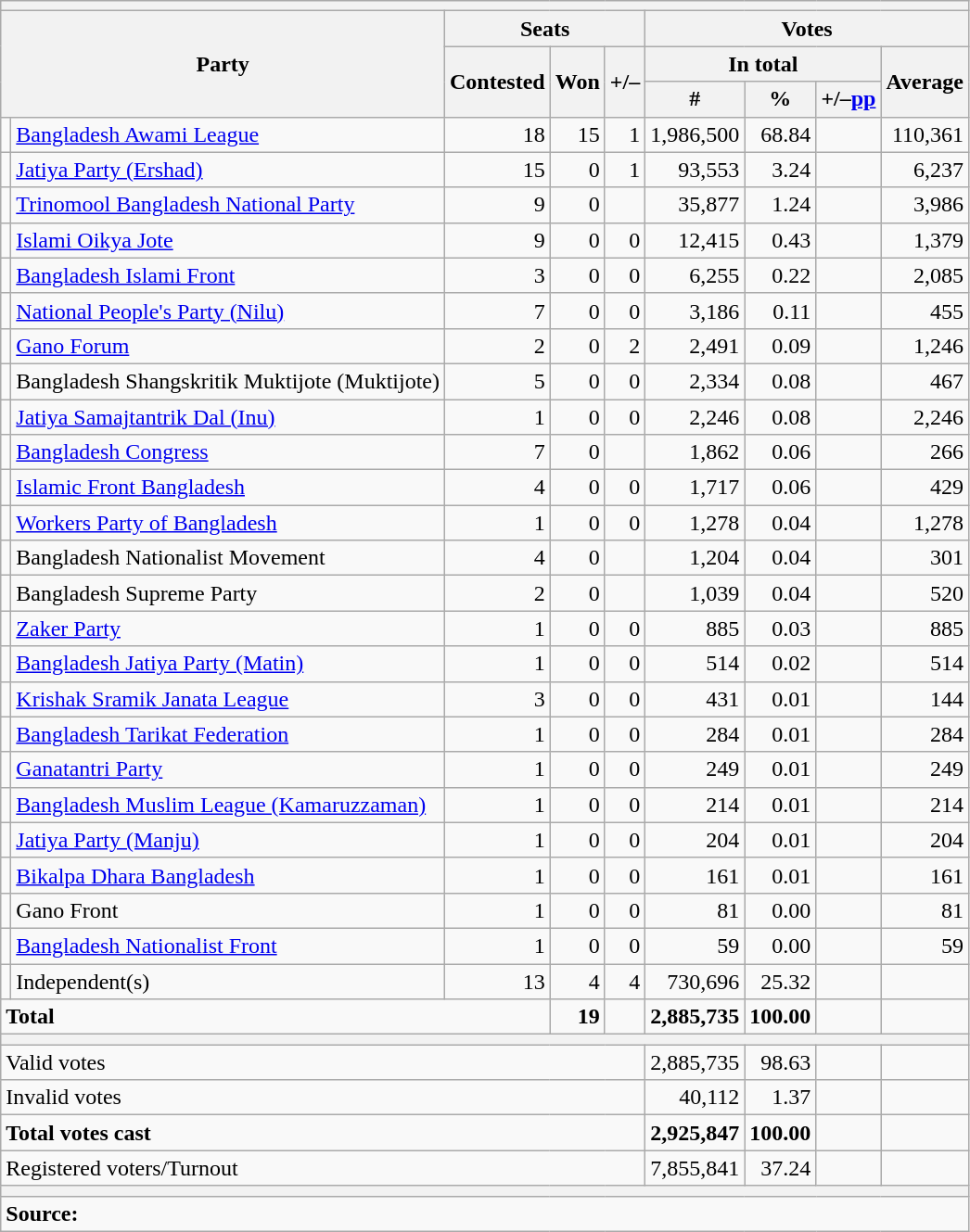<table class="wikitable sortable">
<tr>
<th colspan="9"></th>
</tr>
<tr>
<th colspan="2" rowspan="3">Party</th>
<th colspan="3">Seats</th>
<th colspan="4">Votes</th>
</tr>
<tr>
<th rowspan="2">Contested</th>
<th rowspan="2">Won</th>
<th rowspan="2">+/–</th>
<th colspan="3">In total</th>
<th rowspan="2">Average</th>
</tr>
<tr>
<th>#</th>
<th>%</th>
<th>+/–<a href='#'>pp</a></th>
</tr>
<tr>
<td></td>
<td><a href='#'>Bangladesh Awami League</a></td>
<td style="text-align:right">18</td>
<td style="text-align:right">15</td>
<td style="text-align:right">1</td>
<td style="text-align:right">1,986,500</td>
<td style="text-align:right">68.84</td>
<td style="text-align:right"></td>
<td style="text-align:right">110,361</td>
</tr>
<tr>
<td></td>
<td><a href='#'>Jatiya Party (Ershad)</a></td>
<td style="text-align:right">15</td>
<td style="text-align:right">0</td>
<td style="text-align:right">1</td>
<td style="text-align:right">93,553</td>
<td style="text-align:right">3.24</td>
<td style="text-align:right"></td>
<td style="text-align:right">6,237</td>
</tr>
<tr>
<td></td>
<td><a href='#'>Trinomool Bangladesh National Party</a></td>
<td style="text-align:right">9</td>
<td style="text-align:right">0</td>
<td style="text-align:right"></td>
<td style="text-align:right">35,877</td>
<td style="text-align:right">1.24</td>
<td style="text-align:right"></td>
<td style="text-align:right">3,986</td>
</tr>
<tr>
<td></td>
<td><a href='#'>Islami Oikya Jote</a></td>
<td style="text-align:right">9</td>
<td style="text-align:right">0</td>
<td style="text-align:right">0</td>
<td style="text-align:right">12,415</td>
<td style="text-align:right">0.43</td>
<td style="text-align:right"></td>
<td style="text-align:right">1,379</td>
</tr>
<tr>
<td></td>
<td><a href='#'>Bangladesh Islami Front</a></td>
<td style="text-align:right">3</td>
<td style="text-align:right">0</td>
<td style="text-align:right">0</td>
<td style="text-align:right">6,255</td>
<td style="text-align:right">0.22</td>
<td style="text-align:right"></td>
<td style="text-align:right">2,085</td>
</tr>
<tr>
<td></td>
<td><a href='#'>National People's Party (Nilu)</a></td>
<td style="text-align:right">7</td>
<td style="text-align:right">0</td>
<td style="text-align:right">0</td>
<td style="text-align:right">3,186</td>
<td style="text-align:right">0.11</td>
<td style="text-align:right"></td>
<td style="text-align:right">455</td>
</tr>
<tr>
<td></td>
<td><a href='#'>Gano Forum</a></td>
<td style="text-align:right">2</td>
<td style="text-align:right">0</td>
<td style="text-align:right">2</td>
<td style="text-align:right">2,491</td>
<td style="text-align:right">0.09</td>
<td style="text-align:right"></td>
<td style="text-align:right">1,246</td>
</tr>
<tr>
<td></td>
<td>Bangladesh Shangskritik Muktijote (Muktijote)</td>
<td style="text-align:right">5</td>
<td style="text-align:right">0</td>
<td style="text-align:right">0</td>
<td style="text-align:right">2,334</td>
<td style="text-align:right">0.08</td>
<td style="text-align:right"></td>
<td style="text-align:right">467</td>
</tr>
<tr>
<td></td>
<td><a href='#'>Jatiya Samajtantrik Dal (Inu)</a></td>
<td style="text-align:right">1</td>
<td style="text-align:right">0</td>
<td style="text-align:right">0</td>
<td style="text-align:right">2,246</td>
<td style="text-align:right">0.08</td>
<td style="text-align:right"></td>
<td style="text-align:right">2,246</td>
</tr>
<tr>
<td></td>
<td><a href='#'>Bangladesh Congress</a></td>
<td style="text-align:right">7</td>
<td style="text-align:right">0</td>
<td style="text-align:right"></td>
<td style="text-align:right">1,862</td>
<td style="text-align:right">0.06</td>
<td style="text-align:right"></td>
<td style="text-align:right">266</td>
</tr>
<tr>
<td></td>
<td><a href='#'>Islamic Front Bangladesh</a></td>
<td style="text-align:right">4</td>
<td style="text-align:right">0</td>
<td style="text-align:right">0</td>
<td style="text-align:right">1,717</td>
<td style="text-align:right">0.06</td>
<td style="text-align:right"></td>
<td style="text-align:right">429</td>
</tr>
<tr>
<td></td>
<td><a href='#'>Workers Party of Bangladesh</a></td>
<td style="text-align:right">1</td>
<td style="text-align:right">0</td>
<td style="text-align:right">0</td>
<td style="text-align:right">1,278</td>
<td style="text-align:right">0.04</td>
<td style="text-align:right"></td>
<td style="text-align:right">1,278</td>
</tr>
<tr>
<td></td>
<td>Bangladesh Nationalist Movement</td>
<td style="text-align:right">4</td>
<td style="text-align:right">0</td>
<td style="text-align:right"></td>
<td style="text-align:right">1,204</td>
<td style="text-align:right">0.04</td>
<td style="text-align:right"></td>
<td style="text-align:right">301</td>
</tr>
<tr>
<td></td>
<td>Bangladesh Supreme Party</td>
<td style="text-align:right">2</td>
<td style="text-align:right">0</td>
<td style="text-align:right"></td>
<td style="text-align:right">1,039</td>
<td style="text-align:right">0.04</td>
<td style="text-align:right"></td>
<td style="text-align:right">520</td>
</tr>
<tr>
<td></td>
<td><a href='#'>Zaker Party</a></td>
<td style="text-align:right">1</td>
<td style="text-align:right">0</td>
<td style="text-align:right">0</td>
<td style="text-align:right">885</td>
<td style="text-align:right">0.03</td>
<td style="text-align:right"></td>
<td style="text-align:right">885</td>
</tr>
<tr>
<td></td>
<td><a href='#'>Bangladesh Jatiya Party (Matin)</a></td>
<td style="text-align:right">1</td>
<td style="text-align:right">0</td>
<td style="text-align:right">0</td>
<td style="text-align:right">514</td>
<td style="text-align:right">0.02</td>
<td style="text-align:right"></td>
<td style="text-align:right">514</td>
</tr>
<tr>
<td></td>
<td><a href='#'>Krishak Sramik Janata League</a></td>
<td style="text-align:right">3</td>
<td style="text-align:right">0</td>
<td style="text-align:right">0</td>
<td style="text-align:right">431</td>
<td style="text-align:right">0.01</td>
<td style="text-align:right"></td>
<td style="text-align:right">144</td>
</tr>
<tr>
<td></td>
<td><a href='#'>Bangladesh Tarikat Federation</a></td>
<td style="text-align:right">1</td>
<td style="text-align:right">0</td>
<td style="text-align:right">0</td>
<td style="text-align:right">284</td>
<td style="text-align:right">0.01</td>
<td style="text-align:right"></td>
<td style="text-align:right">284</td>
</tr>
<tr>
<td></td>
<td><a href='#'>Ganatantri Party</a></td>
<td style="text-align:right">1</td>
<td style="text-align:right">0</td>
<td style="text-align:right">0</td>
<td style="text-align:right">249</td>
<td style="text-align:right">0.01</td>
<td style="text-align:right"></td>
<td style="text-align:right">249</td>
</tr>
<tr>
<td></td>
<td><a href='#'>Bangladesh Muslim League (Kamaruzzaman)</a></td>
<td style="text-align:right">1</td>
<td style="text-align:right">0</td>
<td style="text-align:right">0</td>
<td style="text-align:right">214</td>
<td style="text-align:right">0.01</td>
<td style="text-align:right"></td>
<td style="text-align:right">214</td>
</tr>
<tr>
<td></td>
<td><a href='#'>Jatiya Party (Manju)</a></td>
<td style="text-align:right">1</td>
<td style="text-align:right">0</td>
<td style="text-align:right">0</td>
<td style="text-align:right">204</td>
<td style="text-align:right">0.01</td>
<td style="text-align:right"></td>
<td style="text-align:right">204</td>
</tr>
<tr>
<td></td>
<td><a href='#'>Bikalpa Dhara Bangladesh</a></td>
<td style="text-align:right">1</td>
<td style="text-align:right">0</td>
<td style="text-align:right">0</td>
<td style="text-align:right">161</td>
<td style="text-align:right">0.01</td>
<td style="text-align:right"></td>
<td style="text-align:right">161</td>
</tr>
<tr>
<td></td>
<td>Gano Front</td>
<td style="text-align:right">1</td>
<td style="text-align:right">0</td>
<td style="text-align:right">0</td>
<td style="text-align:right">81</td>
<td style="text-align:right">0.00</td>
<td style="text-align:right"></td>
<td style="text-align:right">81</td>
</tr>
<tr>
<td></td>
<td><a href='#'>Bangladesh Nationalist Front</a></td>
<td style="text-align:right">1</td>
<td style="text-align:right">0</td>
<td style="text-align:right">0</td>
<td style="text-align:right">59</td>
<td style="text-align:right">0.00</td>
<td style="text-align:right"></td>
<td style="text-align:right">59</td>
</tr>
<tr>
<td></td>
<td>Independent(s)</td>
<td style="text-align:right">13</td>
<td style="text-align:right">4</td>
<td style="text-align:right">4</td>
<td style="text-align:right">730,696</td>
<td style="text-align:right">25.32</td>
<td style="text-align:right"></td>
<td style="text-align:right"></td>
</tr>
<tr>
<td colspan="3"><strong>Total</strong></td>
<td style="text-align:right"><strong>19</strong></td>
<td style="text-align:right"></td>
<td style="text-align:right"><strong>2,885,735</strong></td>
<td style="text-align:right"><strong>100.00</strong></td>
<td style="text-align:right"></td>
<td style="text-align:right"></td>
</tr>
<tr>
<th colspan="9"></th>
</tr>
<tr>
<td colspan="5">Valid votes</td>
<td style="text-align:right">2,885,735</td>
<td style="text-align:right">98.63</td>
<td></td>
<td></td>
</tr>
<tr>
<td colspan="5">Invalid votes</td>
<td style="text-align:right">40,112</td>
<td style="text-align:right">1.37</td>
<td></td>
<td></td>
</tr>
<tr>
<td colspan="5"><strong>Total votes cast</strong></td>
<td style="text-align:right"><strong>2,925,847</strong></td>
<td style="text-align:right"><strong>100.00</strong></td>
<td></td>
<td></td>
</tr>
<tr>
<td colspan="5">Registered voters/Turnout</td>
<td style="text-align:right">7,855,841</td>
<td style="text-align:right">37.24</td>
<td></td>
<td></td>
</tr>
<tr>
<th colspan="9"></th>
</tr>
<tr>
<td colspan="9"><strong>Source:</strong> </td>
</tr>
</table>
